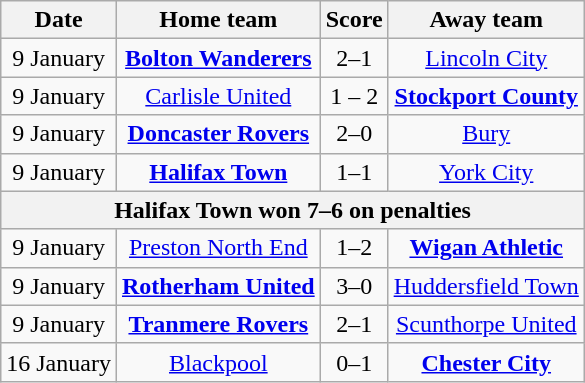<table class="wikitable" style="text-align: center">
<tr>
<th>Date</th>
<th>Home team</th>
<th>Score</th>
<th>Away team</th>
</tr>
<tr>
<td>9 January</td>
<td><strong><a href='#'>Bolton Wanderers</a></strong></td>
<td>2–1</td>
<td><a href='#'>Lincoln City</a></td>
</tr>
<tr>
<td>9 January</td>
<td><a href='#'>Carlisle United</a></td>
<td>1 – 2</td>
<td><strong><a href='#'>Stockport County</a></strong></td>
</tr>
<tr>
<td>9 January</td>
<td><strong><a href='#'>Doncaster Rovers</a></strong></td>
<td>2–0</td>
<td><a href='#'>Bury</a></td>
</tr>
<tr>
<td>9 January</td>
<td><strong><a href='#'>Halifax Town</a></strong></td>
<td>1–1</td>
<td><a href='#'>York City</a></td>
</tr>
<tr>
<th colspan="5">Halifax Town won 7–6 on penalties</th>
</tr>
<tr>
<td>9 January</td>
<td><a href='#'>Preston North End</a></td>
<td>1–2</td>
<td><strong><a href='#'>Wigan Athletic</a></strong></td>
</tr>
<tr>
<td>9 January</td>
<td><strong><a href='#'>Rotherham United</a></strong></td>
<td>3–0</td>
<td><a href='#'>Huddersfield Town</a></td>
</tr>
<tr>
<td>9 January</td>
<td><strong><a href='#'>Tranmere Rovers</a></strong></td>
<td>2–1</td>
<td><a href='#'>Scunthorpe United</a></td>
</tr>
<tr>
<td>16 January</td>
<td><a href='#'>Blackpool</a></td>
<td>0–1</td>
<td><strong><a href='#'>Chester City</a></strong></td>
</tr>
</table>
